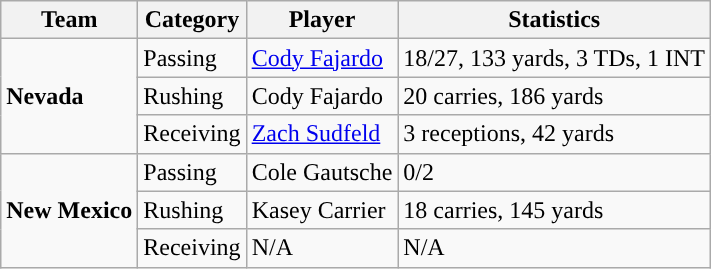<table class="wikitable" style="float: left;">
<tr>
<th>Team</th>
<th>Category</th>
<th>Player</th>
<th>Statistics</th>
</tr>
<tr>
<td rowspan=3><strong>Nevada</strong></td>
<td>Passing</td>
<td><a href='#'>Cody Fajardo</a></td>
<td>18/27, 133 yards, 3 TDs, 1 INT</td>
</tr>
<tr>
<td>Rushing</td>
<td>Cody Fajardo</td>
<td>20 carries, 186 yards</td>
</tr>
<tr>
<td>Receiving</td>
<td><a href='#'>Zach Sudfeld</a></td>
<td>3 receptions, 42 yards</td>
</tr>
<tr>
<td rowspan=3><strong>New Mexico</strong></td>
<td>Passing</td>
<td>Cole Gautsche</td>
<td>0/2</td>
</tr>
<tr>
<td>Rushing</td>
<td>Kasey Carrier</td>
<td>18 carries, 145 yards</td>
</tr>
<tr>
<td>Receiving</td>
<td>N/A</td>
<td>N/A</td>
</tr>
</table>
